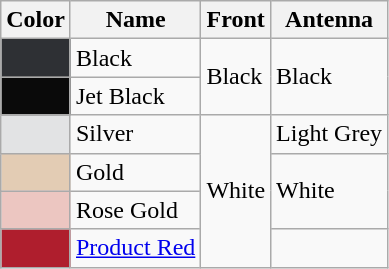<table class="wikitable" style="float:left;">
<tr>
<th>Color</th>
<th>Name</th>
<th>Front</th>
<th>Antenna</th>
</tr>
<tr>
<td bgcolor="#2E3034"></td>
<td>Black</td>
<td rowspan="2">Black</td>
<td rowspan="2">Black</td>
</tr>
<tr>
<td bgcolor="#0A0A0A"></td>
<td>Jet Black</td>
</tr>
<tr>
<td bgcolor="#E2E3E4"></td>
<td>Silver</td>
<td rowspan="4">White</td>
<td>Light Grey</td>
</tr>
<tr>
<td bgcolor="#E3CCB4"></td>
<td>Gold</td>
<td rowspan="2">White</td>
</tr>
<tr>
<td bgcolor="#ECC6C1"></td>
<td>Rose Gold</td>
</tr>
<tr>
<td bgcolor="#AF1E2D"></td>
<td><a href='#'>Product Red</a></td>
<td></td>
</tr>
</table>
